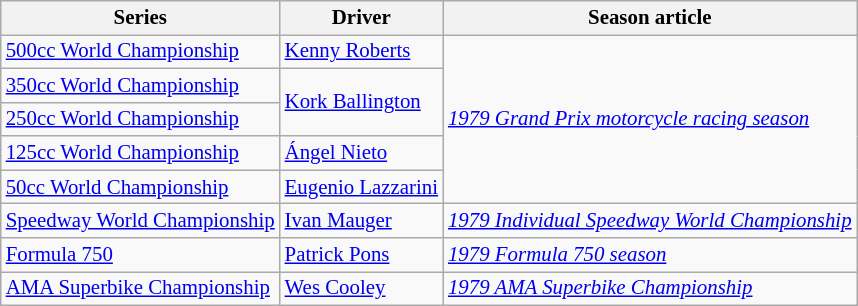<table class="wikitable" style="font-size: 87%;">
<tr>
<th>Series</th>
<th>Driver</th>
<th>Season article</th>
</tr>
<tr>
<td><a href='#'>500cc World Championship</a></td>
<td> <a href='#'>Kenny Roberts</a></td>
<td rowspan=5><em><a href='#'>1979 Grand Prix motorcycle racing season</a></em></td>
</tr>
<tr>
<td><a href='#'>350cc World Championship</a></td>
<td rowspan=2> <a href='#'>Kork Ballington</a></td>
</tr>
<tr>
<td><a href='#'>250cc World Championship</a></td>
</tr>
<tr>
<td><a href='#'>125cc World Championship</a></td>
<td> <a href='#'>Ángel Nieto</a></td>
</tr>
<tr>
<td><a href='#'>50cc World Championship</a></td>
<td> <a href='#'>Eugenio Lazzarini</a></td>
</tr>
<tr>
<td><a href='#'>Speedway World Championship</a></td>
<td> <a href='#'>Ivan Mauger</a></td>
<td><em><a href='#'>1979 Individual Speedway World Championship</a></em></td>
</tr>
<tr>
<td><a href='#'>Formula 750</a></td>
<td> <a href='#'>Patrick Pons</a></td>
<td><em><a href='#'>1979 Formula 750 season</a></em></td>
</tr>
<tr>
<td><a href='#'>AMA Superbike Championship</a></td>
<td> <a href='#'>Wes Cooley</a></td>
<td><em><a href='#'>1979 AMA Superbike Championship</a></em></td>
</tr>
</table>
